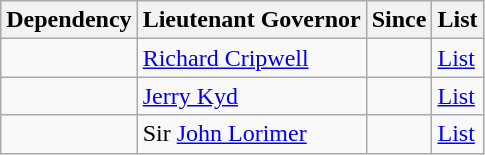<table class="wikitable sortable">
<tr>
<th>Dependency</th>
<th>Lieutenant Governor</th>
<th>Since</th>
<th class="unsortable">List</th>
</tr>
<tr>
<td></td>
<td data-sort-value="Cripwell, Richard"><a href='#'>Richard Cripwell</a></td>
<td></td>
<td><a href='#'>List</a></td>
</tr>
<tr>
<td></td>
<td data-sort-value="Dalton, Stephen"><a href='#'>Jerry Kyd</a></td>
<td></td>
<td><a href='#'>List</a></td>
</tr>
<tr>
<td></td>
<td data-sort-value="Lorimer, John">Sir <a href='#'>John Lorimer</a></td>
<td></td>
<td><a href='#'>List</a></td>
</tr>
</table>
